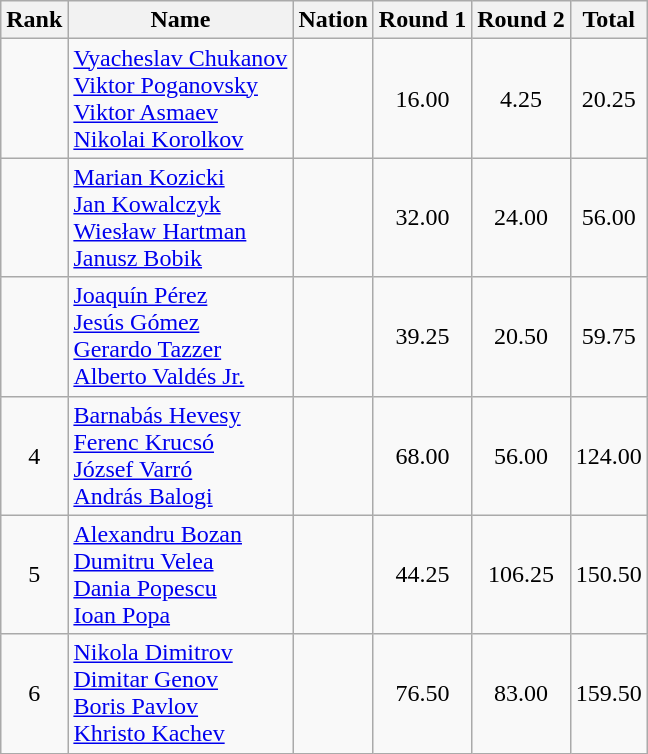<table class="wikitable sortable" style="text-align:center">
<tr>
<th>Rank</th>
<th>Name</th>
<th>Nation</th>
<th>Round 1</th>
<th>Round 2</th>
<th>Total</th>
</tr>
<tr>
<td></td>
<td align="left"><a href='#'>Vyacheslav Chukanov</a><br><a href='#'>Viktor Poganovsky</a><br><a href='#'>Viktor Asmaev</a><br><a href='#'>Nikolai Korolkov</a></td>
<td align="left"></td>
<td>16.00</td>
<td>4.25</td>
<td>20.25</td>
</tr>
<tr>
<td></td>
<td align="left"><a href='#'>Marian Kozicki</a><br><a href='#'>Jan Kowalczyk</a><br><a href='#'>Wiesław Hartman</a><br><a href='#'>Janusz Bobik</a></td>
<td align="left"></td>
<td>32.00</td>
<td>24.00</td>
<td>56.00</td>
</tr>
<tr>
<td></td>
<td align="left"><a href='#'>Joaquín Pérez</a><br><a href='#'>Jesús Gómez</a><br><a href='#'>Gerardo Tazzer</a><br><a href='#'>Alberto Valdés Jr.</a></td>
<td align="left"></td>
<td>39.25</td>
<td>20.50</td>
<td>59.75</td>
</tr>
<tr>
<td>4</td>
<td align="left"><a href='#'>Barnabás Hevesy</a><br><a href='#'>Ferenc Krucsó</a><br><a href='#'>József Varró</a><br><a href='#'>András Balogi</a></td>
<td align="left"></td>
<td>68.00</td>
<td>56.00</td>
<td>124.00</td>
</tr>
<tr>
<td>5</td>
<td align="left"><a href='#'>Alexandru Bozan</a><br><a href='#'>Dumitru Velea</a><br><a href='#'>Dania Popescu</a><br><a href='#'>Ioan Popa</a></td>
<td align="left"></td>
<td>44.25</td>
<td>106.25</td>
<td>150.50</td>
</tr>
<tr>
<td>6</td>
<td align="left"><a href='#'>Nikola Dimitrov</a><br><a href='#'>Dimitar Genov</a><br><a href='#'>Boris Pavlov</a><br><a href='#'>Khristo Kachev</a></td>
<td align="left"></td>
<td>76.50</td>
<td>83.00</td>
<td>159.50</td>
</tr>
</table>
